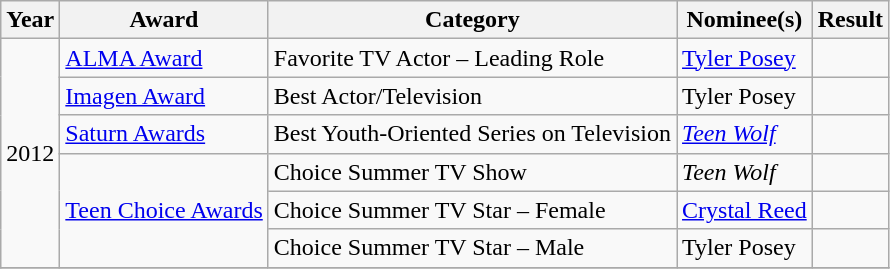<table class="wikitable sortable">
<tr>
<th>Year</th>
<th>Award</th>
<th>Category</th>
<th>Nominee(s)</th>
<th>Result</th>
</tr>
<tr>
<td rowspan="6">2012</td>
<td><a href='#'>ALMA Award</a></td>
<td>Favorite TV Actor – Leading Role</td>
<td><a href='#'>Tyler Posey</a></td>
<td></td>
</tr>
<tr>
<td><a href='#'>Imagen Award</a></td>
<td>Best Actor/Television</td>
<td>Tyler Posey</td>
<td></td>
</tr>
<tr>
<td><a href='#'>Saturn Awards</a></td>
<td>Best Youth-Oriented Series on Television</td>
<td><em><a href='#'>Teen Wolf</a></em></td>
<td></td>
</tr>
<tr>
<td rowspan=3><a href='#'>Teen Choice Awards</a></td>
<td>Choice Summer TV Show</td>
<td><em>Teen Wolf</em></td>
<td></td>
</tr>
<tr>
<td>Choice Summer TV Star – Female</td>
<td><a href='#'>Crystal Reed</a></td>
<td></td>
</tr>
<tr>
<td>Choice Summer TV Star – Male</td>
<td>Tyler Posey</td>
<td></td>
</tr>
<tr>
</tr>
</table>
